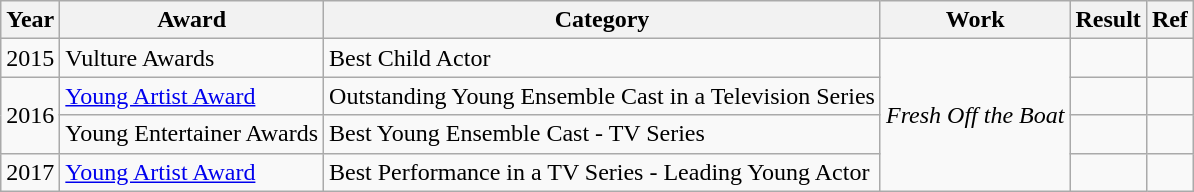<table class="wikitable">
<tr>
<th>Year</th>
<th>Award</th>
<th>Category</th>
<th>Work</th>
<th>Result</th>
<th>Ref</th>
</tr>
<tr>
<td>2015</td>
<td>Vulture Awards</td>
<td>Best Child Actor</td>
<td rowspan=4><em>Fresh Off the Boat</em></td>
<td></td>
<td align="center"></td>
</tr>
<tr>
<td rowspan="2">2016</td>
<td><a href='#'>Young Artist Award</a></td>
<td>Outstanding Young Ensemble Cast in a Television Series</td>
<td></td>
<td align="center"></td>
</tr>
<tr>
<td>Young Entertainer Awards</td>
<td>Best Young Ensemble Cast - TV Series</td>
<td></td>
<td align="center"></td>
</tr>
<tr>
<td>2017</td>
<td><a href='#'>Young Artist Award</a></td>
<td>Best Performance in a TV Series - Leading Young Actor</td>
<td></td>
<td align="center"></td>
</tr>
</table>
